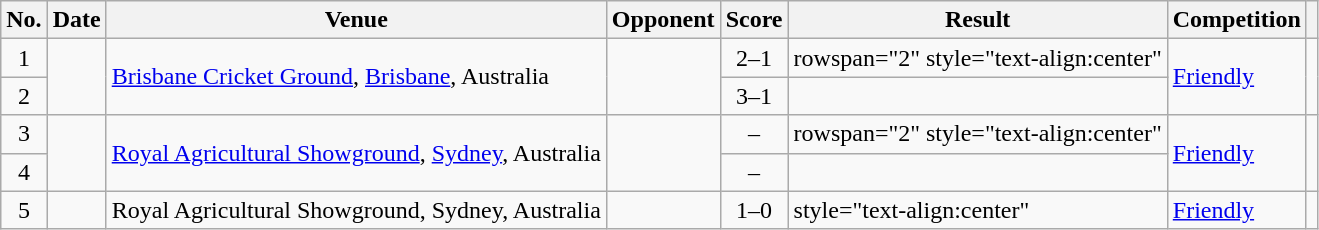<table class="wikitable sortable">
<tr>
<th scope="col">No.</th>
<th scope="col">Date</th>
<th scope="col">Venue</th>
<th scope="col">Opponent</th>
<th scope="col">Score</th>
<th scope="col">Result</th>
<th scope="col">Competition</th>
<th scope="col" class="unsortable"></th>
</tr>
<tr>
<td style="text-align:center">1</td>
<td rowspan="2"></td>
<td rowspan="2"><a href='#'>Brisbane Cricket Ground</a>, <a href='#'>Brisbane</a>, Australia</td>
<td rowspan="2"></td>
<td style="text-align:center">2–1</td>
<td>rowspan="2" style="text-align:center" </td>
<td rowspan="2"><a href='#'>Friendly</a></td>
<td rowspan="2"></td>
</tr>
<tr>
<td style="text-align:center">2</td>
<td style="text-align:center">3–1</td>
</tr>
<tr>
<td style="text-align:center">3</td>
<td rowspan="2"></td>
<td rowspan="2"><a href='#'>Royal Agricultural Showground</a>, <a href='#'>Sydney</a>, Australia</td>
<td rowspan="2"></td>
<td style="text-align:center">–</td>
<td>rowspan="2" style="text-align:center" </td>
<td rowspan="2"><a href='#'>Friendly</a></td>
<td rowspan="2"></td>
</tr>
<tr>
<td style="text-align:center">4</td>
<td style="text-align:center">–</td>
</tr>
<tr>
<td style="text-align:center">5</td>
<td></td>
<td>Royal Agricultural Showground, Sydney, Australia</td>
<td></td>
<td style="text-align:center">1–0</td>
<td>style="text-align:center" </td>
<td><a href='#'>Friendly</a></td>
<td></td>
</tr>
</table>
